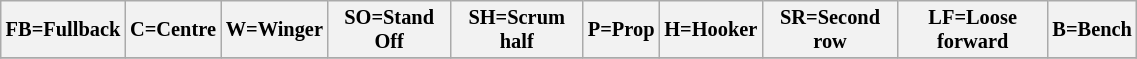<table class="wikitable" style="font-size:85%;" width="60%">
<tr>
<th>FB=Fullback</th>
<th>C=Centre</th>
<th>W=Winger</th>
<th>SO=Stand Off</th>
<th>SH=Scrum half</th>
<th>P=Prop</th>
<th>H=Hooker</th>
<th>SR=Second row</th>
<th>LF=Loose forward</th>
<th>B=Bench</th>
</tr>
<tr>
</tr>
</table>
